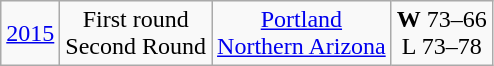<table class=wikitable style="text-align:center">
<tr>
<td><a href='#'>2015</a></td>
<td>First round<br>Second Round</td>
<td><a href='#'>Portland</a><br><a href='#'>Northern Arizona</a></td>
<td><strong>W</strong> 73–66<br>L 73–78</td>
</tr>
</table>
